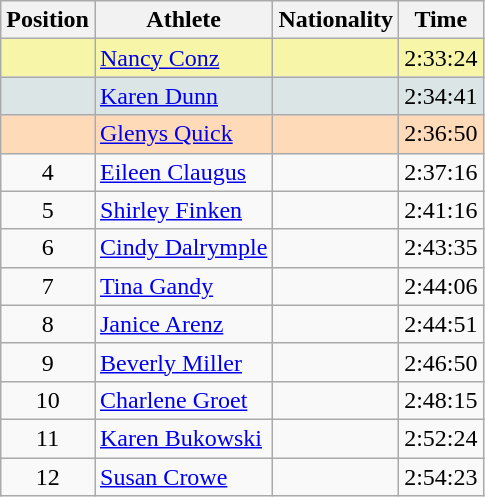<table class="wikitable sortable">
<tr>
<th>Position</th>
<th>Athlete</th>
<th>Nationality</th>
<th>Time</th>
</tr>
<tr bgcolor=#F7F6A8>
<td align=center></td>
<td><a href='#'>Nancy Conz</a></td>
<td></td>
<td>2:33:24</td>
</tr>
<tr bgcolor=#DCE5E5>
<td align=center></td>
<td><a href='#'>Karen Dunn</a></td>
<td></td>
<td>2:34:41</td>
</tr>
<tr bgcolor=#FFDAB9>
<td align=center></td>
<td><a href='#'>Glenys Quick</a></td>
<td></td>
<td>2:36:50</td>
</tr>
<tr>
<td align=center>4</td>
<td><a href='#'>Eileen Claugus</a></td>
<td></td>
<td>2:37:16</td>
</tr>
<tr>
<td align=center>5</td>
<td><a href='#'>Shirley Finken</a></td>
<td></td>
<td>2:41:16</td>
</tr>
<tr>
<td align=center>6</td>
<td><a href='#'>Cindy Dalrymple</a></td>
<td></td>
<td>2:43:35</td>
</tr>
<tr>
<td align=center>7</td>
<td><a href='#'>Tina Gandy</a></td>
<td></td>
<td>2:44:06</td>
</tr>
<tr>
<td align=center>8</td>
<td><a href='#'>Janice Arenz</a></td>
<td></td>
<td>2:44:51</td>
</tr>
<tr>
<td align=center>9</td>
<td><a href='#'>Beverly Miller</a></td>
<td></td>
<td>2:46:50</td>
</tr>
<tr>
<td align=center>10</td>
<td><a href='#'>Charlene Groet</a></td>
<td></td>
<td>2:48:15</td>
</tr>
<tr>
<td align=center>11</td>
<td><a href='#'>Karen Bukowski</a></td>
<td></td>
<td>2:52:24</td>
</tr>
<tr>
<td align=center>12</td>
<td><a href='#'>Susan Crowe</a></td>
<td></td>
<td>2:54:23</td>
</tr>
</table>
